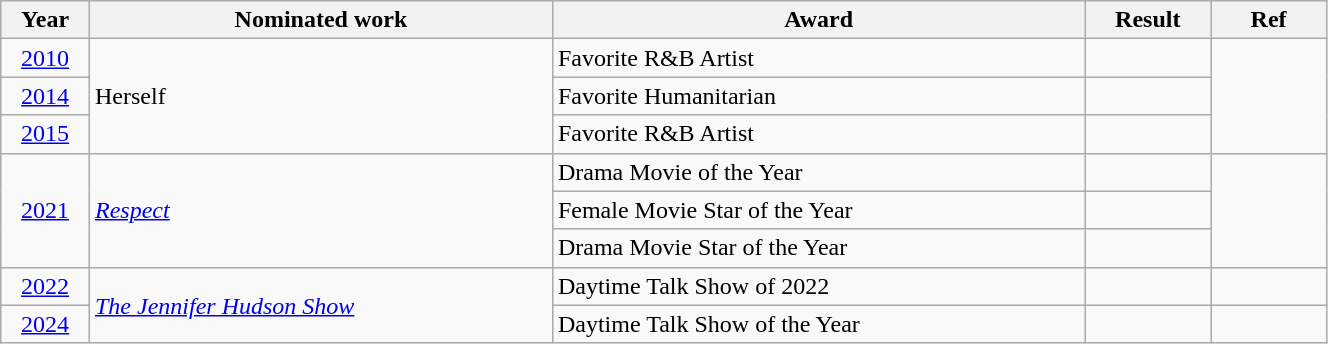<table class="wikitable" style="width:70%;">
<tr>
<th style="width:3%;">Year</th>
<th style="width:20%;">Nominated work</th>
<th style="width:23%;">Award</th>
<th style="width:5%;">Result</th>
<th style="width:5%;">Ref</th>
</tr>
<tr>
<td align="center"><a href='#'>2010</a></td>
<td rowspan="3">Herself</td>
<td>Favorite R&B Artist</td>
<td></td>
<td rowspan="3" align="center"></td>
</tr>
<tr>
<td align="center"><a href='#'>2014</a></td>
<td>Favorite Humanitarian</td>
<td></td>
</tr>
<tr>
<td align="center"><a href='#'>2015</a></td>
<td>Favorite R&B Artist</td>
<td></td>
</tr>
<tr>
<td rowspan="3" align="center"><a href='#'>2021</a></td>
<td rowspan="3"><em><a href='#'>Respect</a></em></td>
<td>Drama Movie of the Year</td>
<td></td>
<td rowspan="3" align="center"></td>
</tr>
<tr>
<td>Female Movie Star of the Year</td>
<td></td>
</tr>
<tr>
<td>Drama Movie Star of the Year</td>
<td></td>
</tr>
<tr>
<td align="center"><a href='#'>2022</a></td>
<td rowspan="2"><em><a href='#'>The Jennifer Hudson Show</a></em></td>
<td>Daytime Talk Show of 2022</td>
<td></td>
<td align="center"></td>
</tr>
<tr>
<td align="center"><a href='#'>2024</a></td>
<td>Daytime Talk Show of the Year</td>
<td></td>
<td align="center"></td>
</tr>
</table>
